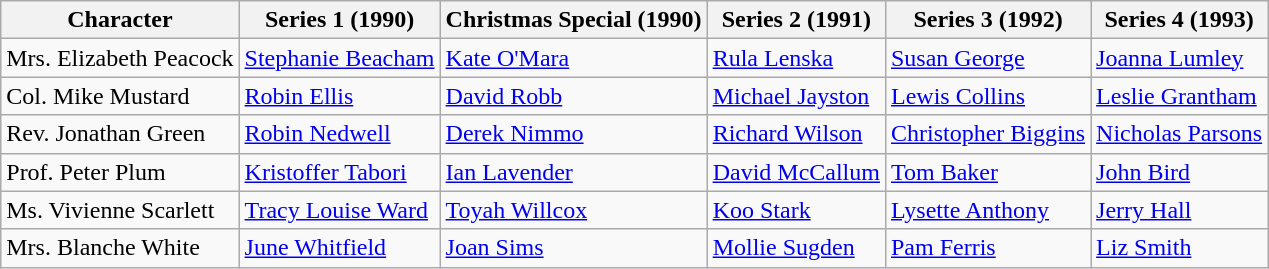<table class="wikitable">
<tr>
<th>Character</th>
<th>Series 1 (1990)</th>
<th>Christmas Special (1990)</th>
<th>Series 2 (1991)</th>
<th>Series 3 (1992)</th>
<th>Series 4 (1993)</th>
</tr>
<tr>
<td>Mrs. Elizabeth Peacock</td>
<td><a href='#'>Stephanie Beacham</a></td>
<td><a href='#'>Kate O'Mara</a></td>
<td><a href='#'>Rula Lenska</a></td>
<td><a href='#'>Susan George</a></td>
<td><a href='#'>Joanna Lumley</a></td>
</tr>
<tr>
<td>Col. Mike Mustard</td>
<td><a href='#'>Robin Ellis</a></td>
<td><a href='#'>David Robb</a></td>
<td><a href='#'>Michael Jayston</a></td>
<td><a href='#'>Lewis Collins</a></td>
<td><a href='#'>Leslie Grantham</a></td>
</tr>
<tr>
<td>Rev. Jonathan Green</td>
<td><a href='#'>Robin Nedwell</a></td>
<td><a href='#'>Derek Nimmo</a></td>
<td><a href='#'>Richard Wilson</a></td>
<td><a href='#'>Christopher Biggins</a></td>
<td><a href='#'>Nicholas Parsons</a></td>
</tr>
<tr>
<td>Prof. Peter Plum</td>
<td><a href='#'>Kristoffer Tabori</a></td>
<td><a href='#'>Ian Lavender</a></td>
<td><a href='#'>David McCallum</a></td>
<td><a href='#'>Tom Baker</a></td>
<td><a href='#'>John Bird</a></td>
</tr>
<tr>
<td>Ms. Vivienne Scarlett</td>
<td><a href='#'>Tracy Louise Ward</a></td>
<td><a href='#'>Toyah Willcox</a></td>
<td><a href='#'>Koo Stark</a></td>
<td><a href='#'>Lysette Anthony</a></td>
<td><a href='#'>Jerry Hall</a></td>
</tr>
<tr>
<td>Mrs. Blanche White</td>
<td><a href='#'>June Whitfield</a></td>
<td><a href='#'>Joan Sims</a></td>
<td><a href='#'>Mollie Sugden</a></td>
<td><a href='#'>Pam Ferris</a></td>
<td><a href='#'>Liz Smith</a></td>
</tr>
</table>
